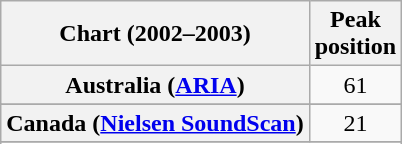<table class="wikitable sortable plainrowheaders" style="text-align:center">
<tr>
<th scope="col">Chart (2002–2003)</th>
<th scope="col">Peak<br>position</th>
</tr>
<tr>
<th scope="row">Australia (<a href='#'>ARIA</a>)</th>
<td>61</td>
</tr>
<tr>
</tr>
<tr>
</tr>
<tr>
<th scope="row">Canada (<a href='#'>Nielsen SoundScan</a>)</th>
<td>21</td>
</tr>
<tr>
</tr>
<tr>
</tr>
<tr>
</tr>
<tr>
</tr>
<tr>
</tr>
<tr>
</tr>
<tr>
</tr>
<tr>
</tr>
<tr>
</tr>
<tr>
</tr>
<tr>
</tr>
</table>
